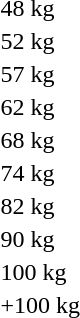<table>
<tr>
<td>48 kg<br></td>
<td></td>
<td></td>
<td></td>
</tr>
<tr>
<td>52 kg<br></td>
<td></td>
<td></td>
<td></td>
</tr>
<tr>
<td>57 kg<br></td>
<td></td>
<td></td>
<td></td>
</tr>
<tr>
<td>62 kg<br></td>
<td></td>
<td></td>
<td></td>
</tr>
<tr>
<td>68 kg<br></td>
<td></td>
<td></td>
<td></td>
</tr>
<tr>
<td>74 kg<br></td>
<td></td>
<td></td>
<td></td>
</tr>
<tr>
<td>82 kg<br></td>
<td></td>
<td></td>
<td></td>
</tr>
<tr>
<td>90 kg<br></td>
<td></td>
<td></td>
<td></td>
</tr>
<tr>
<td>100 kg<br></td>
<td></td>
<td></td>
<td></td>
</tr>
<tr>
<td>+100 kg<br></td>
<td></td>
<td></td>
<td></td>
</tr>
</table>
